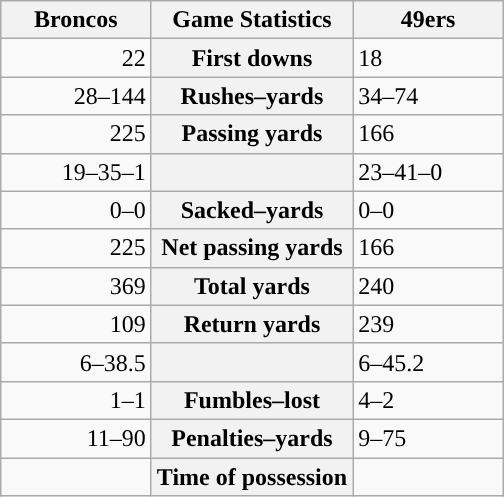<table class="wikitable" style="margin: 1em auto 1em auto">
<tr>
<th style="width:30%;">Broncos</th>
<th style="width:40%;">Game Statistics</th>
<th style="width:30%;">49ers</th>
</tr>
<tr>
<td style="text-align:right;">22</td>
<th>First downs</th>
<td>18</td>
</tr>
<tr>
<td style="text-align:right;">28–144</td>
<th>Rushes–yards</th>
<td>34–74</td>
</tr>
<tr>
<td style="text-align:right;">225</td>
<th>Passing yards</th>
<td>166</td>
</tr>
<tr>
<td style="text-align:right;">19–35–1</td>
<th></th>
<td>23–41–0</td>
</tr>
<tr>
<td style="text-align:right;">0–0</td>
<th>Sacked–yards</th>
<td>0–0</td>
</tr>
<tr>
<td style="text-align:right;">225</td>
<th>Net passing yards</th>
<td>166</td>
</tr>
<tr>
<td style="text-align:right;">369</td>
<th>Total yards</th>
<td>240</td>
</tr>
<tr>
<td style="text-align:right;">109</td>
<th>Return yards</th>
<td>239</td>
</tr>
<tr>
<td style="text-align:right;">6–38.5</td>
<th></th>
<td>6–45.2</td>
</tr>
<tr>
<td style="text-align:right;">1–1</td>
<th>Fumbles–lost</th>
<td>4–2</td>
</tr>
<tr>
<td style="text-align:right;">11–90</td>
<th>Penalties–yards</th>
<td>9–75</td>
</tr>
<tr>
<td style="text-align:right;"></td>
<th>Time of possession</th>
<td></td>
</tr>
</table>
